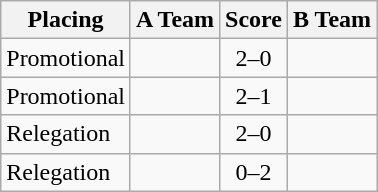<table class=wikitable style="border:1px solid #AAAAAA;">
<tr>
<th>Placing</th>
<th>A Team</th>
<th>Score</th>
<th>B Team</th>
</tr>
<tr>
<td>Promotional</td>
<td><strong></strong></td>
<td align="center">2–0</td>
<td></td>
</tr>
<tr>
<td>Promotional</td>
<td><strong></strong></td>
<td align="center">2–1</td>
<td></td>
</tr>
<tr>
<td>Relegation</td>
<td><strong></strong></td>
<td align="center">2–0</td>
<td><em></em></td>
</tr>
<tr>
<td>Relegation</td>
<td><em></em></td>
<td align="center">0–2</td>
<td><strong></strong></td>
</tr>
</table>
